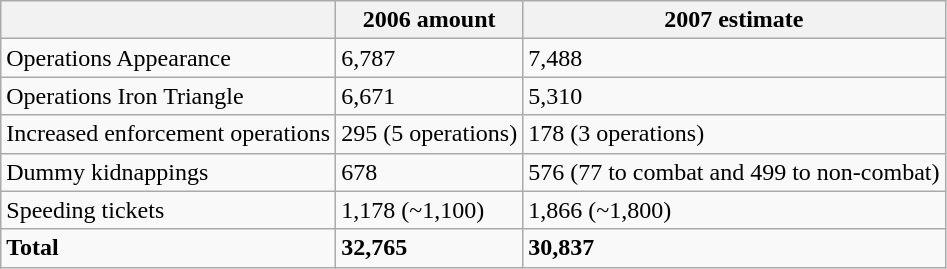<table class="wikitable">
<tr>
<th> </th>
<th>2006 amount</th>
<th>2007 estimate</th>
</tr>
<tr>
<td>Operations Appearance</td>
<td>6,787</td>
<td>7,488</td>
</tr>
<tr>
<td>Operations Iron Triangle</td>
<td>6,671</td>
<td>5,310</td>
</tr>
<tr>
<td>Increased enforcement operations</td>
<td>295 (5 operations)</td>
<td>178 (3 operations)</td>
</tr>
<tr>
<td>Dummy kidnappings</td>
<td>678</td>
<td>576 (77 to combat and 499 to non-combat)</td>
</tr>
<tr>
<td>Speeding tickets</td>
<td>1,178 (~1,100)</td>
<td>1,866 (~1,800)</td>
</tr>
<tr>
<td><strong>Total</strong></td>
<td><strong>32,765</strong></td>
<td><strong>30,837</strong></td>
</tr>
</table>
